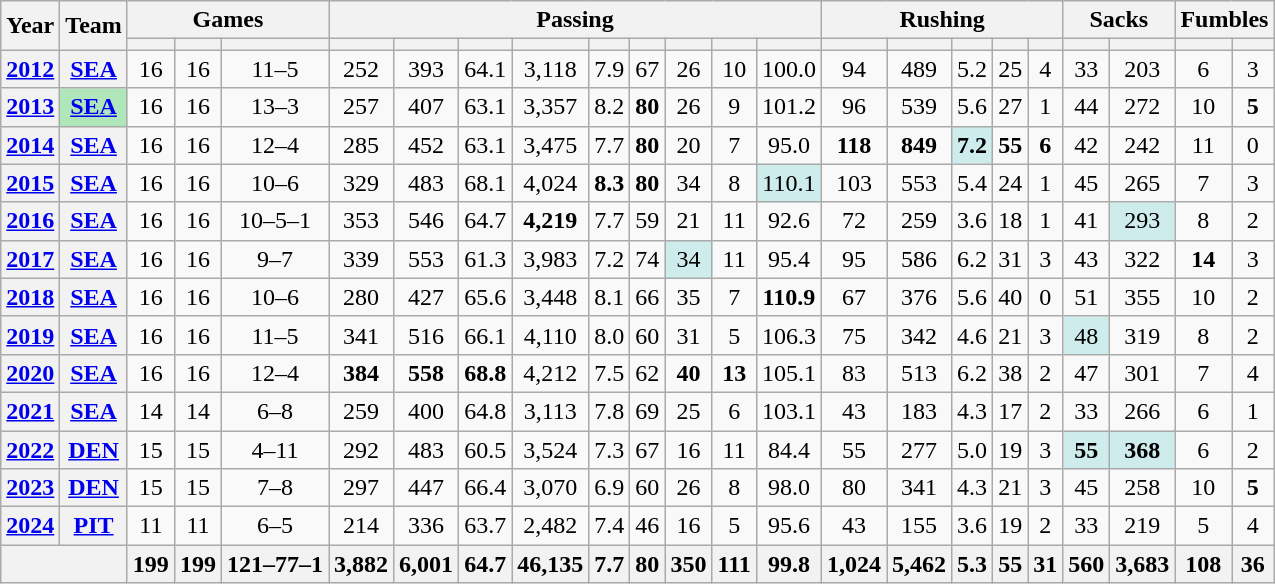<table class= "wikitable" style="text-align:center;">
<tr>
<th rowspan="2">Year</th>
<th rowspan="2">Team</th>
<th colspan="3">Games</th>
<th colspan="9">Passing</th>
<th colspan="5">Rushing</th>
<th colspan="2">Sacks</th>
<th colspan="2">Fumbles</th>
</tr>
<tr>
<th></th>
<th></th>
<th></th>
<th></th>
<th></th>
<th></th>
<th></th>
<th></th>
<th></th>
<th></th>
<th></th>
<th></th>
<th></th>
<th></th>
<th></th>
<th></th>
<th></th>
<th></th>
<th></th>
<th></th>
<th></th>
</tr>
<tr>
<th><a href='#'>2012</a></th>
<th><a href='#'>SEA</a></th>
<td>16</td>
<td>16</td>
<td>11–5</td>
<td>252</td>
<td>393</td>
<td>64.1</td>
<td>3,118</td>
<td>7.9</td>
<td>67</td>
<td>26</td>
<td>10</td>
<td>100.0</td>
<td>94</td>
<td>489</td>
<td>5.2</td>
<td>25</td>
<td>4</td>
<td>33</td>
<td>203</td>
<td>6</td>
<td>3</td>
</tr>
<tr>
<th><a href='#'>2013</a></th>
<th style="background:#afe6ba;"><a href='#'>SEA</a></th>
<td>16</td>
<td>16</td>
<td>13–3</td>
<td>257</td>
<td>407</td>
<td>63.1</td>
<td>3,357</td>
<td>8.2</td>
<td><strong>80</strong></td>
<td>26</td>
<td>9</td>
<td>101.2</td>
<td>96</td>
<td>539</td>
<td>5.6</td>
<td>27</td>
<td>1</td>
<td>44</td>
<td>272</td>
<td>10</td>
<td><strong>5</strong></td>
</tr>
<tr>
<th><a href='#'>2014</a></th>
<th><a href='#'>SEA</a></th>
<td>16</td>
<td>16</td>
<td>12–4</td>
<td>285</td>
<td>452</td>
<td>63.1</td>
<td>3,475</td>
<td>7.7</td>
<td><strong>80</strong></td>
<td>20</td>
<td>7</td>
<td>95.0</td>
<td><strong>118</strong></td>
<td><strong>849</strong></td>
<td style="background:#cfecec;"><strong>7.2</strong></td>
<td><strong>55</strong></td>
<td><strong>6</strong></td>
<td>42</td>
<td>242</td>
<td>11</td>
<td>0</td>
</tr>
<tr>
<th><a href='#'>2015</a></th>
<th><a href='#'>SEA</a></th>
<td>16</td>
<td>16</td>
<td>10–6</td>
<td>329</td>
<td>483</td>
<td>68.1</td>
<td>4,024</td>
<td><strong>8.3</strong></td>
<td><strong>80</strong></td>
<td>34</td>
<td>8</td>
<td style="background:#cfecec;">110.1</td>
<td>103</td>
<td>553</td>
<td>5.4</td>
<td>24</td>
<td>1</td>
<td>45</td>
<td>265</td>
<td>7</td>
<td>3</td>
</tr>
<tr>
<th><a href='#'>2016</a></th>
<th><a href='#'>SEA</a></th>
<td>16</td>
<td>16</td>
<td>10–5–1</td>
<td>353</td>
<td>546</td>
<td>64.7</td>
<td><strong>4,219</strong></td>
<td>7.7</td>
<td>59</td>
<td>21</td>
<td>11</td>
<td>92.6</td>
<td>72</td>
<td>259</td>
<td>3.6</td>
<td>18</td>
<td>1</td>
<td>41</td>
<td style="background:#cfecec;">293</td>
<td>8</td>
<td>2</td>
</tr>
<tr>
<th><a href='#'>2017</a></th>
<th><a href='#'>SEA</a></th>
<td>16</td>
<td>16</td>
<td>9–7</td>
<td>339</td>
<td>553</td>
<td>61.3</td>
<td>3,983</td>
<td>7.2</td>
<td>74</td>
<td style="background:#cfecec;">34</td>
<td>11</td>
<td>95.4</td>
<td>95</td>
<td>586</td>
<td>6.2</td>
<td>31</td>
<td>3</td>
<td>43</td>
<td>322</td>
<td><strong>14</strong></td>
<td>3</td>
</tr>
<tr>
<th><a href='#'>2018</a></th>
<th><a href='#'>SEA</a></th>
<td>16</td>
<td>16</td>
<td>10–6</td>
<td>280</td>
<td>427</td>
<td>65.6</td>
<td>3,448</td>
<td>8.1</td>
<td>66</td>
<td>35</td>
<td>7</td>
<td><strong>110.9</strong></td>
<td>67</td>
<td>376</td>
<td>5.6</td>
<td>40</td>
<td>0</td>
<td>51</td>
<td>355</td>
<td>10</td>
<td>2</td>
</tr>
<tr>
<th><a href='#'>2019</a></th>
<th><a href='#'>SEA</a></th>
<td>16</td>
<td>16</td>
<td>11–5</td>
<td>341</td>
<td>516</td>
<td>66.1</td>
<td>4,110</td>
<td>8.0</td>
<td>60</td>
<td>31</td>
<td>5</td>
<td>106.3</td>
<td>75</td>
<td>342</td>
<td>4.6</td>
<td>21</td>
<td>3</td>
<td style="background:#cfecec;">48</td>
<td>319</td>
<td>8</td>
<td>2</td>
</tr>
<tr>
<th><a href='#'>2020</a></th>
<th><a href='#'>SEA</a></th>
<td>16</td>
<td>16</td>
<td>12–4</td>
<td><strong>384</strong></td>
<td><strong>558</strong></td>
<td><strong>68.8</strong></td>
<td>4,212</td>
<td>7.5</td>
<td>62</td>
<td><strong>40</strong></td>
<td><strong>13</strong></td>
<td>105.1</td>
<td>83</td>
<td>513</td>
<td>6.2</td>
<td>38</td>
<td>2</td>
<td>47</td>
<td>301</td>
<td>7</td>
<td>4</td>
</tr>
<tr>
<th><a href='#'>2021</a></th>
<th><a href='#'>SEA</a></th>
<td>14</td>
<td>14</td>
<td>6–8</td>
<td>259</td>
<td>400</td>
<td>64.8</td>
<td>3,113</td>
<td>7.8</td>
<td>69</td>
<td>25</td>
<td>6</td>
<td>103.1</td>
<td>43</td>
<td>183</td>
<td>4.3</td>
<td>17</td>
<td>2</td>
<td>33</td>
<td>266</td>
<td>6</td>
<td>1</td>
</tr>
<tr>
<th><a href='#'>2022</a></th>
<th><a href='#'>DEN</a></th>
<td>15</td>
<td>15</td>
<td>4–11</td>
<td>292</td>
<td>483</td>
<td>60.5</td>
<td>3,524</td>
<td>7.3</td>
<td>67</td>
<td>16</td>
<td>11</td>
<td>84.4</td>
<td>55</td>
<td>277</td>
<td>5.0</td>
<td>19</td>
<td>3</td>
<td style="background:#cfecec;"><strong>55</strong></td>
<td style="background:#cfecec;"><strong>368</strong></td>
<td>6</td>
<td>2</td>
</tr>
<tr>
<th><a href='#'>2023</a></th>
<th><a href='#'>DEN</a></th>
<td>15</td>
<td>15</td>
<td>7–8</td>
<td>297</td>
<td>447</td>
<td>66.4</td>
<td>3,070</td>
<td>6.9</td>
<td>60</td>
<td>26</td>
<td>8</td>
<td>98.0</td>
<td>80</td>
<td>341</td>
<td>4.3</td>
<td>21</td>
<td>3</td>
<td>45</td>
<td>258</td>
<td>10</td>
<td><strong>5</strong></td>
</tr>
<tr>
<th><a href='#'>2024</a></th>
<th><a href='#'>PIT</a></th>
<td>11</td>
<td>11</td>
<td>6–5</td>
<td>214</td>
<td>336</td>
<td>63.7</td>
<td>2,482</td>
<td>7.4</td>
<td>46</td>
<td>16</td>
<td>5</td>
<td>95.6</td>
<td>43</td>
<td>155</td>
<td>3.6</td>
<td>19</td>
<td>2</td>
<td>33</td>
<td>219</td>
<td>5</td>
<td>4</td>
</tr>
<tr>
<th colspan="2"></th>
<th>199</th>
<th>199</th>
<th>121–77–1</th>
<th>3,882</th>
<th>6,001</th>
<th>64.7</th>
<th>46,135</th>
<th>7.7</th>
<th>80</th>
<th>350</th>
<th>111</th>
<th>99.8</th>
<th>1,024</th>
<th>5,462</th>
<th>5.3</th>
<th>55</th>
<th>31</th>
<th>560</th>
<th>3,683</th>
<th>108</th>
<th>36</th>
</tr>
</table>
